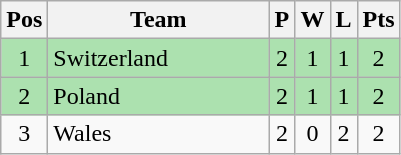<table class="wikitable" style="font-size: 100%">
<tr>
<th width=20>Pos</th>
<th width=140>Team</th>
<th width=10>P</th>
<th width=10>W</th>
<th width=10>L</th>
<th width=20>Pts</th>
</tr>
<tr align=center style="background:#ACE1AF;">
<td>1</td>
<td align="left"> Switzerland</td>
<td>2</td>
<td>1</td>
<td>1</td>
<td>2</td>
</tr>
<tr align=center style="background:#ACE1AF;">
<td>2</td>
<td align="left"> Poland</td>
<td>2</td>
<td>1</td>
<td>1</td>
<td>2</td>
</tr>
<tr align=center>
<td>3</td>
<td align="left"> Wales</td>
<td>2</td>
<td>0</td>
<td>2</td>
<td>2</td>
</tr>
</table>
